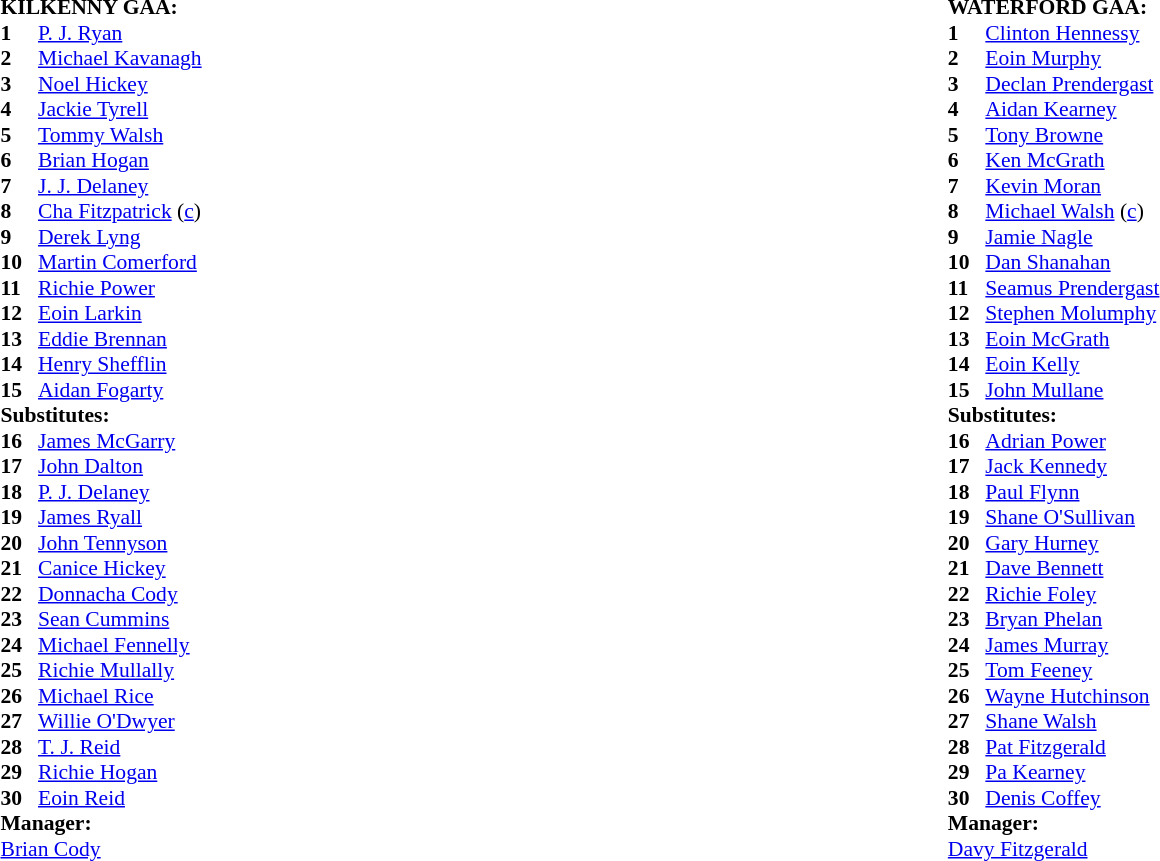<table style="width:75%;">
<tr>
<td style="vertical-align:top; width:50%;"><br><table style="font-size: 90%" cellspacing="0" cellpadding="0">
<tr>
<td colspan="4"><strong>KILKENNY GAA:</strong></td>
</tr>
<tr>
<th width=25></th>
</tr>
<tr>
<td><strong>1</strong></td>
<td><a href='#'>P. J. Ryan</a></td>
<td></td>
<td></td>
</tr>
<tr>
<td><strong>2</strong></td>
<td><a href='#'>Michael Kavanagh</a>  </td>
</tr>
<tr>
<td><strong>3</strong></td>
<td><a href='#'>Noel Hickey</a></td>
</tr>
<tr>
<td><strong>4</strong></td>
<td><a href='#'>Jackie Tyrell</a></td>
</tr>
<tr>
<td><strong>5</strong></td>
<td><a href='#'>Tommy Walsh</a></td>
<td>  </td>
</tr>
<tr>
<td><strong>6</strong></td>
<td><a href='#'>Brian Hogan</a></td>
</tr>
<tr>
<td><strong>7</strong></td>
<td><a href='#'>J. J. Delaney</a></td>
</tr>
<tr>
<td><strong>8</strong></td>
<td><a href='#'>Cha Fitzpatrick</a> (<a href='#'>c</a>)</td>
</tr>
<tr>
<td><strong>9</strong></td>
<td><a href='#'>Derek Lyng</a></td>
</tr>
<tr>
<td><strong>10</strong></td>
<td><a href='#'>Martin Comerford</a></td>
<td></td>
<td></td>
</tr>
<tr>
<td><strong>11</strong></td>
<td><a href='#'>Richie Power</a></td>
</tr>
<tr>
<td><strong>12</strong></td>
<td><a href='#'>Eoin Larkin</a></td>
</tr>
<tr>
<td><strong>13</strong></td>
<td><a href='#'>Eddie Brennan</a></td>
</tr>
<tr>
<td><strong>14</strong></td>
<td><a href='#'>Henry Shefflin</a></td>
</tr>
<tr>
<td><strong>15</strong></td>
<td><a href='#'>Aidan Fogarty</a></td>
</tr>
<tr>
<td colspan=3><strong>Substitutes:</strong></td>
</tr>
<tr>
<td><strong>16</strong></td>
<td><a href='#'>James McGarry</a></td>
<td></td>
<td></td>
</tr>
<tr>
<td><strong>17</strong></td>
<td><a href='#'>John Dalton</a></td>
</tr>
<tr>
<td><strong>18</strong></td>
<td><a href='#'>P. J. Delaney</a></td>
</tr>
<tr>
<td><strong>19</strong></td>
<td><a href='#'>James Ryall</a></td>
</tr>
<tr>
<td><strong>20</strong></td>
<td><a href='#'>John Tennyson</a></td>
</tr>
<tr>
<td><strong>21</strong></td>
<td><a href='#'>Canice Hickey</a></td>
</tr>
<tr>
<td><strong>22</strong></td>
<td><a href='#'>Donnacha Cody</a></td>
</tr>
<tr>
<td><strong>23</strong></td>
<td><a href='#'>Sean Cummins</a></td>
</tr>
<tr>
<td><strong>24</strong></td>
<td><a href='#'>Michael Fennelly</a></td>
</tr>
<tr>
<td><strong>25</strong></td>
<td><a href='#'>Richie Mullally</a></td>
</tr>
<tr>
<td><strong>26</strong></td>
<td><a href='#'>Michael Rice</a></td>
</tr>
<tr>
<td><strong>27</strong></td>
<td><a href='#'>Willie O'Dwyer</a></td>
</tr>
<tr>
<td><strong>28</strong></td>
<td><a href='#'>T. J. Reid</a></td>
<td></td>
<td></td>
</tr>
<tr>
<td><strong>29</strong></td>
<td><a href='#'>Richie Hogan</a></td>
</tr>
<tr>
<td><strong>30</strong></td>
<td><a href='#'>Eoin Reid</a></td>
</tr>
<tr>
<td colspan=3><strong>Manager:</strong></td>
</tr>
<tr>
<td colspan=4><a href='#'>Brian Cody</a></td>
</tr>
</table>
</td>
<td style="vertical-align:top; width:50%;"><br><table cellspacing="0" cellpadding="0" style="font-size:90%; margin:auto;">
<tr>
<td colspan="4"><strong>WATERFORD GAA:</strong></td>
</tr>
<tr>
<th width=25></th>
</tr>
<tr>
<td><strong>1</strong></td>
<td><a href='#'>Clinton Hennessy</a></td>
</tr>
<tr>
<td><strong>2</strong></td>
<td><a href='#'>Eoin Murphy</a></td>
</tr>
<tr>
<td><strong>3</strong></td>
<td><a href='#'>Declan Prendergast</a></td>
<td></td>
<td></td>
</tr>
<tr>
<td><strong>4</strong></td>
<td><a href='#'>Aidan Kearney</a></td>
</tr>
<tr>
<td><strong>5</strong></td>
<td><a href='#'>Tony Browne</a></td>
</tr>
<tr>
<td><strong>6</strong></td>
<td><a href='#'>Ken McGrath</a></td>
</tr>
<tr>
<td><strong>7</strong></td>
<td><a href='#'>Kevin Moran</a></td>
<td></td>
</tr>
<tr>
<td><strong>8</strong></td>
<td><a href='#'>Michael Walsh</a> (<a href='#'>c</a>)</td>
</tr>
<tr>
<td><strong>9</strong></td>
<td><a href='#'>Jamie Nagle</a></td>
<td></td>
<td></td>
</tr>
<tr>
<td><strong>10</strong></td>
<td><a href='#'>Dan Shanahan</a></td>
<td></td>
<td></td>
</tr>
<tr>
<td><strong>11</strong></td>
<td><a href='#'>Seamus Prendergast</a>  </td>
<td></td>
<td></td>
</tr>
<tr>
<td><strong>12</strong></td>
<td><a href='#'>Stephen Molumphy</a></td>
</tr>
<tr>
<td><strong>13</strong></td>
<td><a href='#'>Eoin McGrath</a></td>
<td>  </td>
<td></td>
</tr>
<tr>
<td><strong>14</strong></td>
<td><a href='#'>Eoin Kelly</a></td>
</tr>
<tr>
<td><strong>15</strong></td>
<td><a href='#'>John Mullane</a></td>
<td></td>
</tr>
<tr>
<td colspan=3><strong>Substitutes:</strong></td>
</tr>
<tr>
<td><strong>16</strong></td>
<td><a href='#'>Adrian Power</a></td>
</tr>
<tr>
<td><strong>17</strong></td>
<td><a href='#'>Jack Kennedy</a></td>
<td></td>
<td></td>
</tr>
<tr>
<td><strong>18</strong></td>
<td><a href='#'>Paul Flynn</a></td>
<td></td>
<td></td>
</tr>
<tr>
<td><strong>19</strong></td>
<td><a href='#'>Shane O'Sullivan</a></td>
<td></td>
<td></td>
</tr>
<tr>
<td><strong>20</strong></td>
<td><a href='#'>Gary Hurney</a></td>
</tr>
<tr>
<td><strong>21</strong></td>
<td><a href='#'>Dave Bennett</a></td>
<td></td>
<td></td>
</tr>
<tr>
<td><strong>22</strong></td>
<td><a href='#'>Richie Foley</a></td>
</tr>
<tr>
<td><strong>23</strong></td>
<td><a href='#'>Bryan Phelan</a></td>
</tr>
<tr>
<td><strong>24</strong></td>
<td><a href='#'>James Murray</a></td>
</tr>
<tr>
<td><strong>25</strong></td>
<td><a href='#'>Tom Feeney</a></td>
<td></td>
<td></td>
</tr>
<tr>
<td><strong>26</strong></td>
<td><a href='#'>Wayne Hutchinson</a></td>
</tr>
<tr>
<td><strong>27</strong></td>
<td><a href='#'>Shane Walsh</a></td>
</tr>
<tr>
<td><strong>28</strong></td>
<td><a href='#'>Pat Fitzgerald</a></td>
</tr>
<tr>
<td><strong>29</strong></td>
<td><a href='#'>Pa Kearney</a></td>
</tr>
<tr>
<td><strong>30</strong></td>
<td><a href='#'>Denis Coffey</a></td>
</tr>
<tr>
<td colspan=3><strong>Manager:</strong></td>
</tr>
<tr>
<td colspan=4><a href='#'>Davy Fitzgerald</a></td>
</tr>
</table>
</td>
</tr>
</table>
